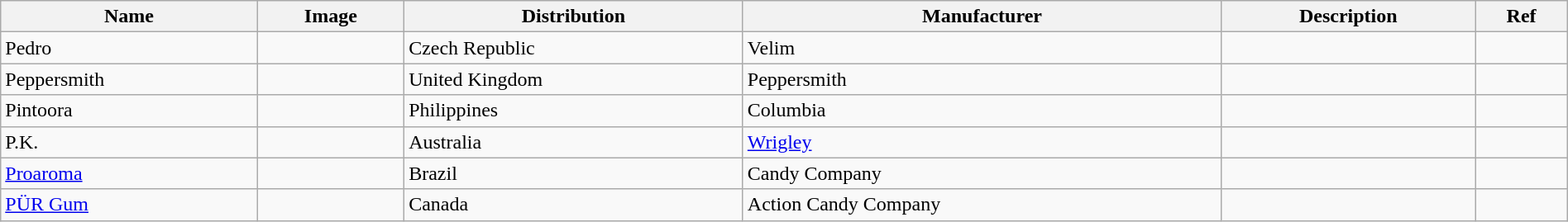<table class="wikitable sortable" style="width:100%">
<tr>
<th>Name</th>
<th class="unsortable">Image</th>
<th>Distribution</th>
<th>Manufacturer</th>
<th>Description</th>
<th>Ref</th>
</tr>
<tr>
<td>Pedro</td>
<td></td>
<td>Czech Republic</td>
<td>Velim</td>
<td></td>
<td></td>
</tr>
<tr>
<td>Peppersmith</td>
<td></td>
<td>United Kingdom</td>
<td>Peppersmith</td>
<td></td>
<td></td>
</tr>
<tr>
<td>Pintoora</td>
<td></td>
<td>Philippines</td>
<td>Columbia</td>
<td></td>
<td></td>
</tr>
<tr>
<td>P.K.</td>
<td></td>
<td>Australia</td>
<td><a href='#'>Wrigley</a></td>
<td></td>
<td></td>
</tr>
<tr>
<td><a href='#'>Proaroma</a></td>
<td></td>
<td>Brazil</td>
<td>Candy Company</td>
<td></td>
<td></td>
</tr>
<tr>
<td><a href='#'>PÜR Gum</a></td>
<td></td>
<td>Canada</td>
<td>Action Candy Company</td>
<td></td>
<td></td>
</tr>
</table>
